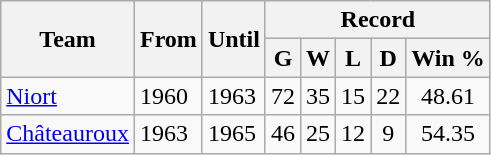<table class="wikitable" style="text-align: center">
<tr>
<th rowspan="2">Team</th>
<th rowspan="2">From</th>
<th rowspan="2">Until</th>
<th colspan="5">Record</th>
</tr>
<tr>
<th>G</th>
<th>W</th>
<th>L</th>
<th>D</th>
<th>Win %</th>
</tr>
<tr>
<td align=left><a href='#'>Niort</a></td>
<td align=left>1960</td>
<td align=left>1963</td>
<td>72</td>
<td>35</td>
<td>15</td>
<td>22</td>
<td>48.61</td>
</tr>
<tr>
<td align=left><a href='#'>Châteauroux</a></td>
<td align=left>1963</td>
<td align=left>1965</td>
<td>46</td>
<td>25</td>
<td>12</td>
<td>9</td>
<td>54.35</td>
</tr>
</table>
